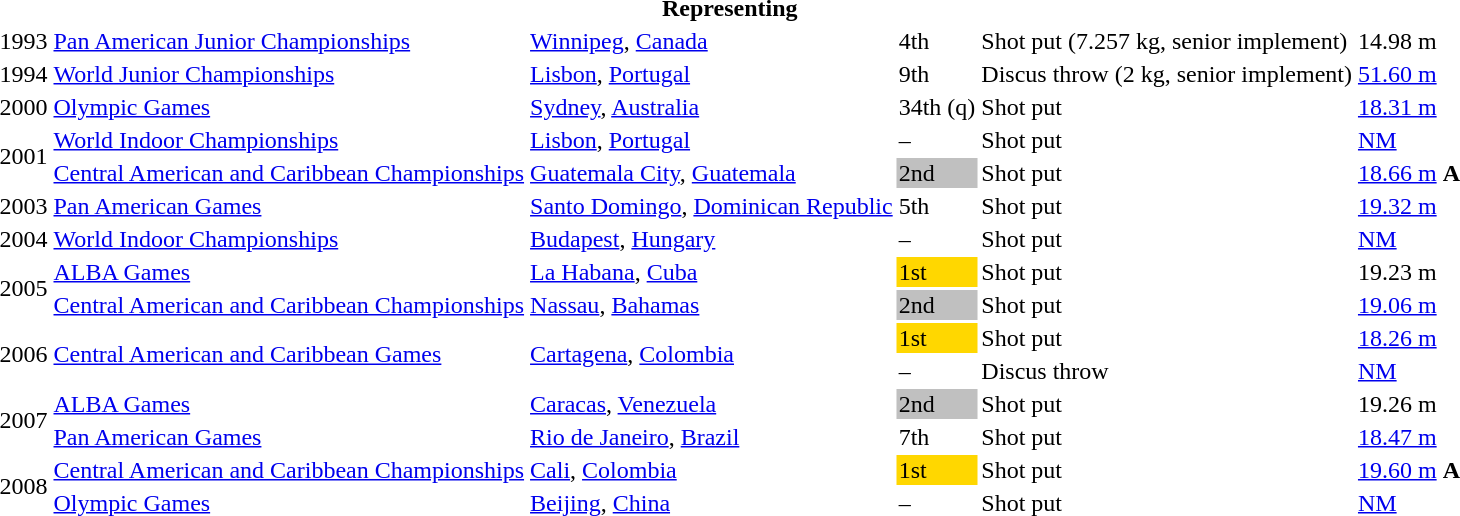<table>
<tr>
<th colspan="6">Representing </th>
</tr>
<tr>
<td>1993</td>
<td><a href='#'>Pan American Junior Championships</a></td>
<td><a href='#'>Winnipeg</a>, <a href='#'>Canada</a></td>
<td>4th</td>
<td>Shot put (7.257 kg, senior implement)</td>
<td>14.98 m</td>
</tr>
<tr>
<td>1994</td>
<td><a href='#'>World Junior Championships</a></td>
<td><a href='#'>Lisbon</a>, <a href='#'>Portugal</a></td>
<td>9th</td>
<td>Discus throw (2 kg, senior implement)</td>
<td><a href='#'>51.60 m</a></td>
</tr>
<tr>
<td>2000</td>
<td><a href='#'>Olympic Games</a></td>
<td><a href='#'>Sydney</a>, <a href='#'>Australia</a></td>
<td>34th (q)</td>
<td>Shot put</td>
<td><a href='#'>18.31 m</a></td>
</tr>
<tr>
<td rowspan=2>2001</td>
<td><a href='#'>World Indoor Championships</a></td>
<td><a href='#'>Lisbon</a>, <a href='#'>Portugal</a></td>
<td>–</td>
<td>Shot put</td>
<td><a href='#'>NM</a></td>
</tr>
<tr>
<td><a href='#'>Central American and Caribbean Championships</a></td>
<td><a href='#'>Guatemala City</a>, <a href='#'>Guatemala</a></td>
<td bgcolor="silver">2nd</td>
<td>Shot put</td>
<td><a href='#'>18.66 m</a> <strong>A</strong></td>
</tr>
<tr>
<td>2003</td>
<td><a href='#'>Pan American Games</a></td>
<td><a href='#'>Santo Domingo</a>, <a href='#'>Dominican Republic</a></td>
<td>5th</td>
<td>Shot put</td>
<td><a href='#'>19.32 m</a></td>
</tr>
<tr>
<td>2004</td>
<td><a href='#'>World Indoor Championships</a></td>
<td><a href='#'>Budapest</a>, <a href='#'>Hungary</a></td>
<td>–</td>
<td>Shot put</td>
<td><a href='#'>NM</a></td>
</tr>
<tr>
<td rowspan=2>2005</td>
<td><a href='#'>ALBA Games</a></td>
<td><a href='#'>La Habana</a>, <a href='#'>Cuba</a></td>
<td bgcolor=gold>1st</td>
<td>Shot put</td>
<td>19.23 m</td>
</tr>
<tr>
<td><a href='#'>Central American and Caribbean Championships</a></td>
<td><a href='#'>Nassau</a>, <a href='#'>Bahamas</a></td>
<td bgcolor="silver">2nd</td>
<td>Shot put</td>
<td><a href='#'>19.06 m</a></td>
</tr>
<tr>
<td rowspan=2>2006</td>
<td rowspan=2><a href='#'>Central American and Caribbean Games</a></td>
<td rowspan=2><a href='#'>Cartagena</a>, <a href='#'>Colombia</a></td>
<td bgcolor="gold">1st</td>
<td>Shot put</td>
<td><a href='#'>18.26 m</a></td>
</tr>
<tr>
<td>–</td>
<td>Discus throw</td>
<td><a href='#'>NM</a></td>
</tr>
<tr>
<td rowspan=2>2007</td>
<td><a href='#'>ALBA Games</a></td>
<td><a href='#'>Caracas</a>, <a href='#'>Venezuela</a></td>
<td bgcolor=silver>2nd</td>
<td>Shot put</td>
<td>19.26 m</td>
</tr>
<tr>
<td><a href='#'>Pan American Games</a></td>
<td><a href='#'>Rio de Janeiro</a>, <a href='#'>Brazil</a></td>
<td>7th</td>
<td>Shot put</td>
<td><a href='#'>18.47 m</a></td>
</tr>
<tr>
<td rowspan=2>2008</td>
<td><a href='#'>Central American and Caribbean Championships</a></td>
<td><a href='#'>Cali</a>, <a href='#'>Colombia</a></td>
<td bgcolor="gold">1st</td>
<td>Shot put</td>
<td><a href='#'>19.60 m</a> <strong>A</strong></td>
</tr>
<tr>
<td><a href='#'>Olympic Games</a></td>
<td><a href='#'>Beijing</a>, <a href='#'>China</a></td>
<td>–</td>
<td>Shot put</td>
<td><a href='#'>NM</a></td>
</tr>
</table>
